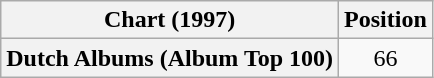<table class="wikitable plainrowheaders">
<tr>
<th>Chart (1997)</th>
<th align="center">Position</th>
</tr>
<tr>
<th scope="row">Dutch Albums (Album Top 100)</th>
<td align="center">66</td>
</tr>
</table>
